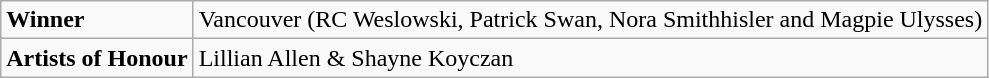<table class="wikitable">
<tr>
<td><strong>Winner</strong></td>
<td>Vancouver (RC Weslowski, Patrick Swan, Nora Smithhisler and Magpie Ulysses)</td>
</tr>
<tr>
<td><strong>Artists of Honour</strong></td>
<td>Lillian Allen & Shayne Koyczan</td>
</tr>
</table>
